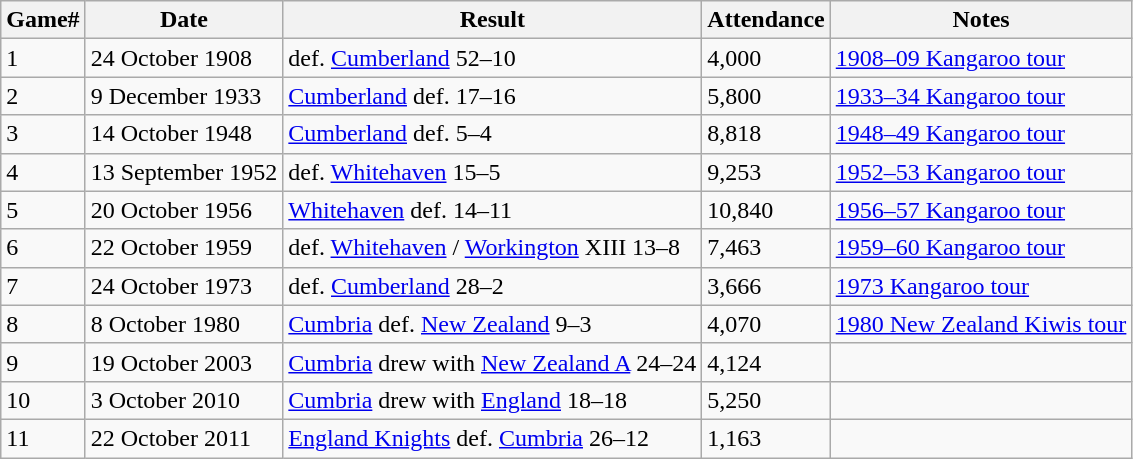<table class="wikitable">
<tr>
<th>Game#</th>
<th>Date</th>
<th>Result</th>
<th>Attendance</th>
<th>Notes</th>
</tr>
<tr>
<td>1</td>
<td>24 October 1908</td>
<td>  def.  <a href='#'>Cumberland</a> 52–10</td>
<td>4,000</td>
<td><a href='#'>1908–09 Kangaroo tour</a></td>
</tr>
<tr>
<td>2</td>
<td>9 December 1933</td>
<td> <a href='#'>Cumberland</a> def.   17–16</td>
<td>5,800</td>
<td><a href='#'>1933–34 Kangaroo tour</a></td>
</tr>
<tr>
<td>3</td>
<td>14 October 1948</td>
<td> <a href='#'>Cumberland</a> def.   5–4</td>
<td>8,818</td>
<td><a href='#'>1948–49 Kangaroo tour</a></td>
</tr>
<tr>
<td>4</td>
<td>13 September 1952</td>
<td>  def.  <a href='#'>Whitehaven</a> 15–5</td>
<td>9,253</td>
<td><a href='#'>1952–53 Kangaroo tour</a></td>
</tr>
<tr>
<td>5</td>
<td>20 October 1956</td>
<td> <a href='#'>Whitehaven</a> def.   14–11</td>
<td>10,840</td>
<td><a href='#'>1956–57 Kangaroo tour</a></td>
</tr>
<tr>
<td>6</td>
<td>22 October 1959</td>
<td>  def. <a href='#'>Whitehaven</a> / <a href='#'>Workington</a> XIII 13–8</td>
<td>7,463</td>
<td><a href='#'>1959–60 Kangaroo tour</a></td>
</tr>
<tr>
<td>7</td>
<td>24 October 1973</td>
<td>  def.  <a href='#'>Cumberland</a> 28–2</td>
<td>3,666</td>
<td><a href='#'>1973 Kangaroo tour</a></td>
</tr>
<tr>
<td>8</td>
<td>8 October 1980</td>
<td> <a href='#'>Cumbria</a> def.  <a href='#'>New Zealand</a> 9–3</td>
<td>4,070</td>
<td><a href='#'>1980 New Zealand Kiwis tour</a></td>
</tr>
<tr>
<td>9</td>
<td>19 October 2003</td>
<td> <a href='#'>Cumbria</a> drew with  <a href='#'>New Zealand A</a> 24–24</td>
<td>4,124</td>
<td></td>
</tr>
<tr>
<td>10</td>
<td>3 October 2010</td>
<td> <a href='#'>Cumbria</a> drew with  <a href='#'>England</a> 18–18</td>
<td>5,250</td>
<td></td>
</tr>
<tr>
<td>11</td>
<td>22 October 2011</td>
<td> <a href='#'>England Knights</a> def.  <a href='#'>Cumbria</a> 26–12</td>
<td>1,163</td>
<td></td>
</tr>
</table>
